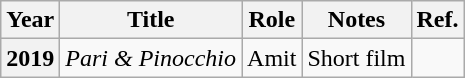<table class="wikitable plainrowheaders sortable">
<tr>
<th scope="col">Year</th>
<th scope="col">Title</th>
<th scope="col">Role</th>
<th scope="col" class="unsortable">Notes</th>
<th>Ref.</th>
</tr>
<tr>
<th scope="row">2019</th>
<td><em>Pari & Pinocchio</em></td>
<td>Amit</td>
<td>Short film</td>
<td></td>
</tr>
</table>
